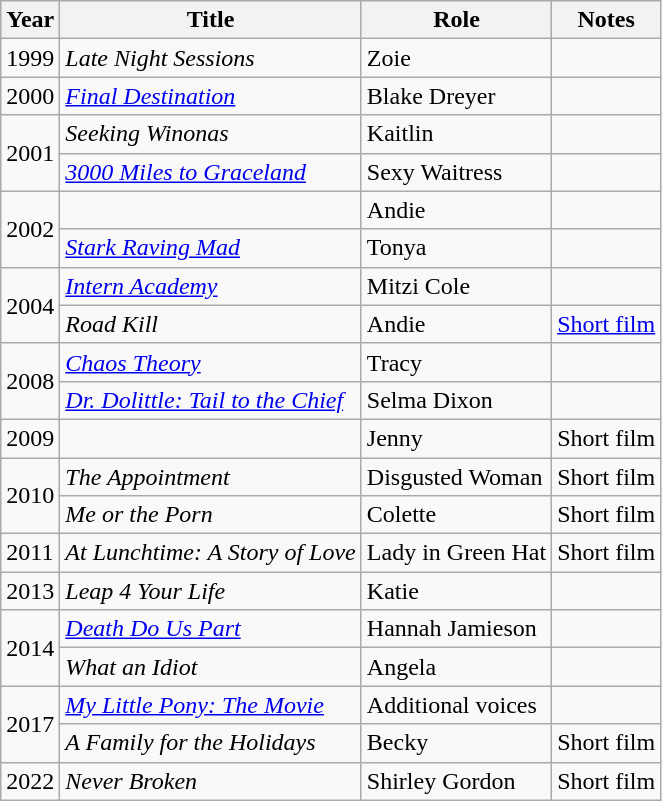<table class="wikitable sortable">
<tr>
<th>Year</th>
<th>Title</th>
<th>Role</th>
<th class="unsortable">Notes</th>
</tr>
<tr>
<td>1999</td>
<td><em>Late Night Sessions</em></td>
<td>Zoie</td>
<td></td>
</tr>
<tr>
<td>2000</td>
<td><em><a href='#'>Final Destination</a></em></td>
<td>Blake Dreyer</td>
<td></td>
</tr>
<tr>
<td rowspan="2">2001</td>
<td><em>Seeking Winonas</em></td>
<td>Kaitlin</td>
<td></td>
</tr>
<tr>
<td><em><a href='#'>3000 Miles to Graceland</a></em></td>
<td>Sexy Waitress</td>
<td></td>
</tr>
<tr>
<td rowspan="2">2002</td>
<td><em></em></td>
<td>Andie</td>
<td></td>
</tr>
<tr>
<td><em><a href='#'>Stark Raving Mad</a></em></td>
<td>Tonya</td>
<td></td>
</tr>
<tr>
<td rowspan="2">2004</td>
<td><em><a href='#'>Intern Academy</a></em></td>
<td>Mitzi Cole</td>
<td></td>
</tr>
<tr>
<td><em>Road Kill</em></td>
<td>Andie</td>
<td><a href='#'>Short film</a></td>
</tr>
<tr>
<td rowspan="2">2008</td>
<td><em><a href='#'>Chaos Theory</a></em></td>
<td>Tracy</td>
<td></td>
</tr>
<tr>
<td><em><a href='#'>Dr. Dolittle: Tail to the Chief</a></em></td>
<td>Selma Dixon</td>
<td></td>
</tr>
<tr>
<td>2009</td>
<td><em></em></td>
<td>Jenny</td>
<td>Short film</td>
</tr>
<tr>
<td rowspan="2">2010</td>
<td><em>The Appointment</em></td>
<td>Disgusted Woman</td>
<td>Short film</td>
</tr>
<tr>
<td><em>Me or the Porn</em></td>
<td>Colette</td>
<td>Short film</td>
</tr>
<tr>
<td>2011</td>
<td><em>At Lunchtime: A Story of Love</em></td>
<td>Lady in Green Hat</td>
<td>Short film</td>
</tr>
<tr>
<td>2013</td>
<td><em>Leap 4 Your Life</em></td>
<td>Katie</td>
<td></td>
</tr>
<tr>
<td rowspan="2">2014</td>
<td><em><a href='#'>Death Do Us Part</a></em></td>
<td>Hannah Jamieson</td>
<td></td>
</tr>
<tr>
<td><em>What an Idiot</em></td>
<td>Angela</td>
<td></td>
</tr>
<tr>
<td rowspan="2">2017</td>
<td><em><a href='#'>My Little Pony: The Movie</a></em></td>
<td>Additional voices</td>
<td></td>
</tr>
<tr>
<td><em>A Family for the Holidays</em></td>
<td>Becky</td>
<td>Short film</td>
</tr>
<tr>
<td>2022</td>
<td><em>Never Broken</em></td>
<td>Shirley Gordon</td>
<td>Short film</td>
</tr>
</table>
